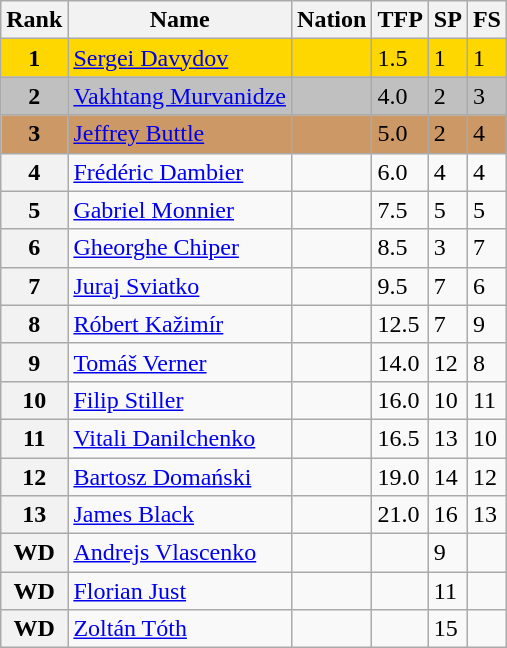<table class="wikitable">
<tr>
<th>Rank</th>
<th>Name</th>
<th>Nation</th>
<th>TFP</th>
<th>SP</th>
<th>FS</th>
</tr>
<tr bgcolor="gold">
<td align="center"><strong>1</strong></td>
<td><a href='#'>Sergei Davydov</a></td>
<td></td>
<td>1.5</td>
<td>1</td>
<td>1</td>
</tr>
<tr bgcolor="silver">
<td align="center"><strong>2</strong></td>
<td><a href='#'>Vakhtang Murvanidze</a></td>
<td></td>
<td>4.0</td>
<td>2</td>
<td>3</td>
</tr>
<tr bgcolor="cc9966">
<td align="center"><strong>3</strong></td>
<td><a href='#'>Jeffrey Buttle</a></td>
<td></td>
<td>5.0</td>
<td>2</td>
<td>4</td>
</tr>
<tr>
<th>4</th>
<td><a href='#'>Frédéric Dambier</a></td>
<td></td>
<td>6.0</td>
<td>4</td>
<td>4</td>
</tr>
<tr>
<th>5</th>
<td><a href='#'>Gabriel Monnier</a></td>
<td></td>
<td>7.5</td>
<td>5</td>
<td>5</td>
</tr>
<tr>
<th>6</th>
<td><a href='#'>Gheorghe Chiper</a></td>
<td></td>
<td>8.5</td>
<td>3</td>
<td>7</td>
</tr>
<tr>
<th>7</th>
<td><a href='#'>Juraj Sviatko</a></td>
<td></td>
<td>9.5</td>
<td>7</td>
<td>6</td>
</tr>
<tr>
<th>8</th>
<td><a href='#'>Róbert Kažimír</a></td>
<td></td>
<td>12.5</td>
<td>7</td>
<td>9</td>
</tr>
<tr>
<th>9</th>
<td><a href='#'>Tomáš Verner</a></td>
<td></td>
<td>14.0</td>
<td>12</td>
<td>8</td>
</tr>
<tr>
<th>10</th>
<td><a href='#'>Filip Stiller</a></td>
<td></td>
<td>16.0</td>
<td>10</td>
<td>11</td>
</tr>
<tr>
<th>11</th>
<td><a href='#'>Vitali Danilchenko</a></td>
<td></td>
<td>16.5</td>
<td>13</td>
<td>10</td>
</tr>
<tr>
<th>12</th>
<td><a href='#'>Bartosz Domański</a></td>
<td></td>
<td>19.0</td>
<td>14</td>
<td>12</td>
</tr>
<tr>
<th>13</th>
<td><a href='#'>James Black</a></td>
<td></td>
<td>21.0</td>
<td>16</td>
<td>13</td>
</tr>
<tr>
<th>WD</th>
<td><a href='#'>Andrejs Vlascenko</a></td>
<td></td>
<td></td>
<td>9</td>
<td></td>
</tr>
<tr>
<th>WD</th>
<td><a href='#'>Florian Just</a></td>
<td></td>
<td></td>
<td>11</td>
<td></td>
</tr>
<tr>
<th>WD</th>
<td><a href='#'>Zoltán Tóth</a></td>
<td></td>
<td></td>
<td>15</td>
<td></td>
</tr>
</table>
